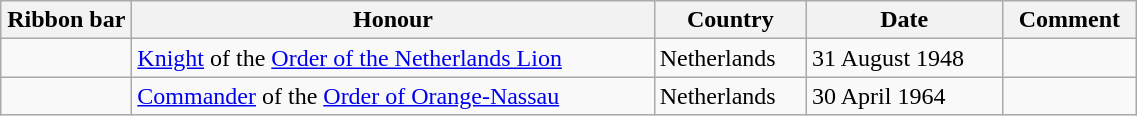<table class="wikitable" style="width:60%;">
<tr>
<th style="width:80px;">Ribbon bar</th>
<th>Honour</th>
<th>Country</th>
<th>Date</th>
<th>Comment</th>
</tr>
<tr>
<td></td>
<td><a href='#'>Knight</a> of the <a href='#'>Order of the Netherlands Lion</a></td>
<td>Netherlands</td>
<td>31 August 1948</td>
<td></td>
</tr>
<tr>
<td></td>
<td><a href='#'>Commander</a> of the <a href='#'>Order of Orange-Nassau</a></td>
<td>Netherlands</td>
<td>30 April 1964</td>
<td></td>
</tr>
</table>
